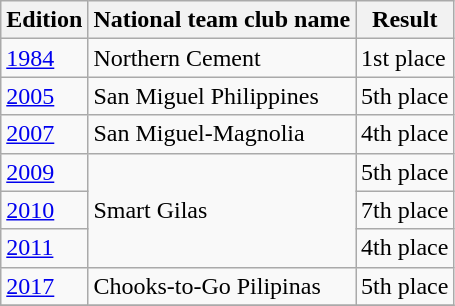<table class="wikitable">
<tr>
<th>Edition</th>
<th>National team club name</th>
<th>Result</th>
</tr>
<tr>
<td><a href='#'>1984</a></td>
<td>Northern Cement</td>
<td> 1st place</td>
</tr>
<tr>
<td><a href='#'>2005</a></td>
<td>San Miguel Philippines</td>
<td>5th place</td>
</tr>
<tr>
<td><a href='#'>2007</a></td>
<td>San Miguel-Magnolia</td>
<td>4th place</td>
</tr>
<tr>
<td><a href='#'>2009</a></td>
<td rowspan=3>Smart Gilas</td>
<td>5th place</td>
</tr>
<tr>
<td><a href='#'>2010</a></td>
<td>7th place</td>
</tr>
<tr>
<td><a href='#'>2011</a></td>
<td>4th place</td>
</tr>
<tr>
<td><a href='#'>2017</a></td>
<td>Chooks-to-Go Pilipinas</td>
<td>5th place</td>
</tr>
<tr>
</tr>
</table>
